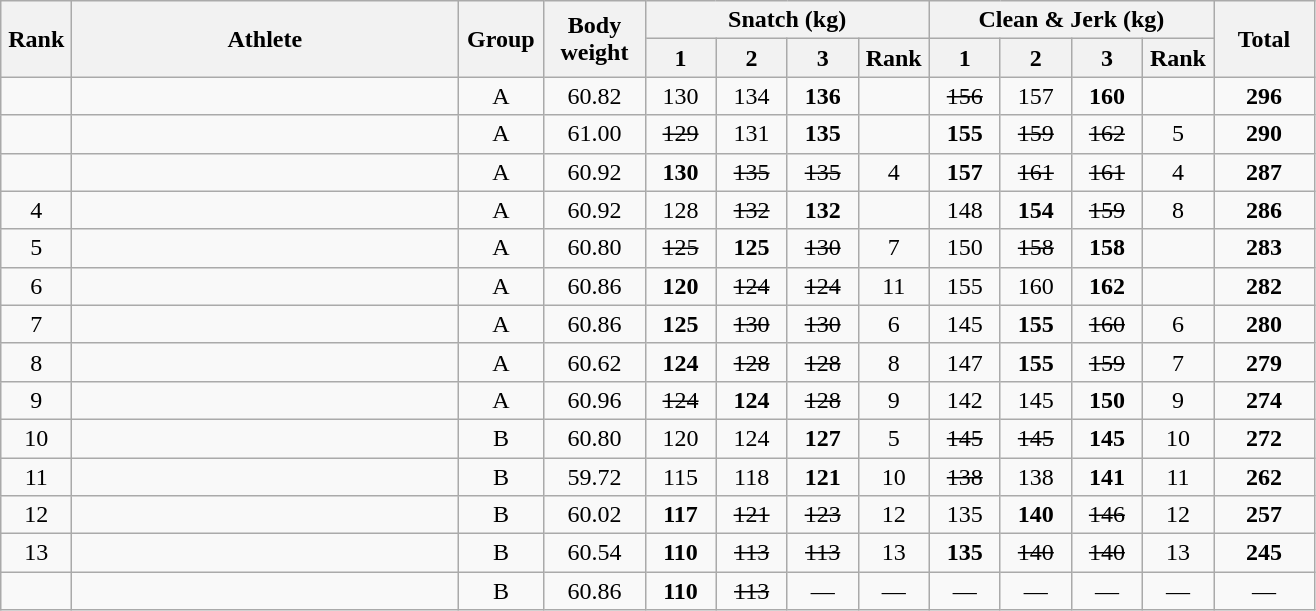<table class = "wikitable" style="text-align:center;">
<tr>
<th rowspan=2 width=40>Rank</th>
<th rowspan=2 width=250>Athlete</th>
<th rowspan=2 width=50>Group</th>
<th rowspan=2 width=60>Body weight</th>
<th colspan=4>Snatch (kg)</th>
<th colspan=4>Clean & Jerk (kg)</th>
<th rowspan=2 width=60>Total</th>
</tr>
<tr>
<th width=40>1</th>
<th width=40>2</th>
<th width=40>3</th>
<th width=40>Rank</th>
<th width=40>1</th>
<th width=40>2</th>
<th width=40>3</th>
<th width=40>Rank</th>
</tr>
<tr>
<td></td>
<td align=left></td>
<td>A</td>
<td>60.82</td>
<td>130</td>
<td>134</td>
<td><strong>136</strong></td>
<td></td>
<td><s>156</s></td>
<td>157</td>
<td><strong>160</strong></td>
<td></td>
<td><strong>296</strong></td>
</tr>
<tr>
<td></td>
<td align=left></td>
<td>A</td>
<td>61.00</td>
<td><s>129</s></td>
<td>131</td>
<td><strong>135</strong></td>
<td></td>
<td><strong>155</strong></td>
<td><s>159</s></td>
<td><s>162</s></td>
<td>5</td>
<td><strong>290</strong></td>
</tr>
<tr>
<td></td>
<td align=left></td>
<td>A</td>
<td>60.92</td>
<td><strong>130</strong></td>
<td><s>135</s></td>
<td><s>135</s></td>
<td>4</td>
<td><strong>157</strong></td>
<td><s>161</s></td>
<td><s>161</s></td>
<td>4</td>
<td><strong>287</strong></td>
</tr>
<tr>
<td>4</td>
<td align=left></td>
<td>A</td>
<td>60.92</td>
<td>128</td>
<td><s>132</s></td>
<td><strong>132</strong></td>
<td></td>
<td>148</td>
<td><strong>154</strong></td>
<td><s>159</s></td>
<td>8</td>
<td><strong>286</strong></td>
</tr>
<tr>
<td>5</td>
<td align=left></td>
<td>A</td>
<td>60.80</td>
<td><s>125</s></td>
<td><strong>125</strong></td>
<td><s>130</s></td>
<td>7</td>
<td>150</td>
<td><s>158</s></td>
<td><strong>158</strong></td>
<td></td>
<td><strong>283</strong></td>
</tr>
<tr>
<td>6</td>
<td align=left></td>
<td>A</td>
<td>60.86</td>
<td><strong>120</strong></td>
<td><s>124</s></td>
<td><s>124</s></td>
<td>11</td>
<td>155</td>
<td>160</td>
<td><strong>162</strong></td>
<td></td>
<td><strong>282</strong></td>
</tr>
<tr>
<td>7</td>
<td align=left></td>
<td>A</td>
<td>60.86</td>
<td><strong>125</strong></td>
<td><s>130</s></td>
<td><s>130</s></td>
<td>6</td>
<td>145</td>
<td><strong>155</strong></td>
<td><s>160</s></td>
<td>6</td>
<td><strong>280</strong></td>
</tr>
<tr>
<td>8</td>
<td align=left></td>
<td>A</td>
<td>60.62</td>
<td><strong>124</strong></td>
<td><s>128</s></td>
<td><s>128</s></td>
<td>8</td>
<td>147</td>
<td><strong>155</strong></td>
<td><s>159</s></td>
<td>7</td>
<td><strong>279</strong></td>
</tr>
<tr>
<td>9</td>
<td align=left></td>
<td>A</td>
<td>60.96</td>
<td><s>124</s></td>
<td><strong>124</strong></td>
<td><s>128</s></td>
<td>9</td>
<td>142</td>
<td>145</td>
<td><strong>150</strong></td>
<td>9</td>
<td><strong>274</strong></td>
</tr>
<tr>
<td>10</td>
<td align=left></td>
<td>B</td>
<td>60.80</td>
<td>120</td>
<td>124</td>
<td><strong>127</strong></td>
<td>5</td>
<td><s>145</s></td>
<td><s>145</s></td>
<td><strong>145</strong></td>
<td>10</td>
<td><strong>272</strong></td>
</tr>
<tr>
<td>11</td>
<td align=left></td>
<td>B</td>
<td>59.72</td>
<td>115</td>
<td>118</td>
<td><strong>121</strong></td>
<td>10</td>
<td><s>138</s></td>
<td>138</td>
<td><strong>141</strong></td>
<td>11</td>
<td><strong>262</strong></td>
</tr>
<tr>
<td>12</td>
<td align=left></td>
<td>B</td>
<td>60.02</td>
<td><strong>117</strong></td>
<td><s>121</s></td>
<td><s>123</s></td>
<td>12</td>
<td>135</td>
<td><strong>140</strong></td>
<td><s>146</s></td>
<td>12</td>
<td><strong>257</strong></td>
</tr>
<tr>
<td>13</td>
<td align=left></td>
<td>B</td>
<td>60.54</td>
<td><strong>110</strong></td>
<td><s>113</s></td>
<td><s>113</s></td>
<td>13</td>
<td><strong>135</strong></td>
<td><s>140</s></td>
<td><s>140</s></td>
<td>13</td>
<td><strong>245</strong></td>
</tr>
<tr>
<td></td>
<td align=left></td>
<td>B</td>
<td>60.86</td>
<td><strong>110</strong></td>
<td><s>113</s></td>
<td>—</td>
<td>—</td>
<td>—</td>
<td>—</td>
<td>—</td>
<td>—</td>
<td>—</td>
</tr>
</table>
